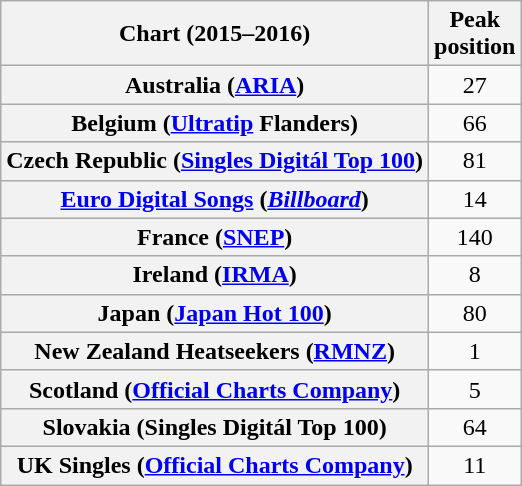<table class="wikitable plainrowheaders sortable" style="text-align:center;">
<tr>
<th scope="col">Chart (2015–2016)</th>
<th scope="col">Peak<br>position</th>
</tr>
<tr>
<th scope="row">Australia (<a href='#'>ARIA</a>)</th>
<td>27</td>
</tr>
<tr>
<th scope="row">Belgium (<a href='#'>Ultratip</a> Flanders)</th>
<td>66</td>
</tr>
<tr>
<th scope="row">Czech Republic (<a href='#'>Singles Digitál Top 100</a>)</th>
<td>81</td>
</tr>
<tr>
<th scope="row"><a href='#'>Euro Digital Songs</a> (<em><a href='#'>Billboard</a></em>)</th>
<td>14</td>
</tr>
<tr>
<th scope="row">France (<a href='#'>SNEP</a>)</th>
<td>140</td>
</tr>
<tr>
<th scope="row">Ireland (<a href='#'>IRMA</a>)</th>
<td>8</td>
</tr>
<tr>
<th scope="row">Japan (<a href='#'>Japan Hot 100</a>)</th>
<td>80</td>
</tr>
<tr>
<th scope="row">New Zealand Heatseekers (<a href='#'>RMNZ</a>)</th>
<td>1</td>
</tr>
<tr>
<th scope="row">Scotland (<a href='#'>Official Charts Company</a>)</th>
<td>5</td>
</tr>
<tr>
<th scope="row">Slovakia (Singles Digitál Top 100)</th>
<td>64</td>
</tr>
<tr>
<th scope="row">UK Singles (<a href='#'>Official Charts Company</a>)</th>
<td>11</td>
</tr>
</table>
